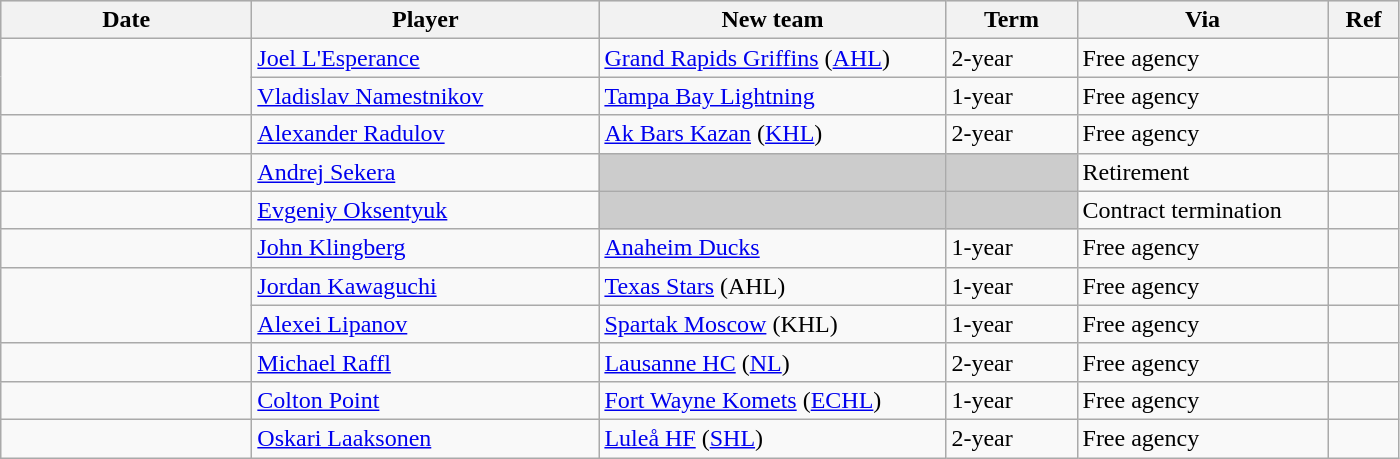<table class="wikitable">
<tr style="background:#ddd; text-align:center;">
<th style="width: 10em;">Date</th>
<th style="width: 14em;">Player</th>
<th style="width: 14em;">New team</th>
<th style="width: 5em;">Term</th>
<th style="width: 10em;">Via</th>
<th style="width: 2.5em;">Ref</th>
</tr>
<tr>
<td rowspan=2></td>
<td><a href='#'>Joel L'Esperance</a></td>
<td><a href='#'>Grand Rapids Griffins</a> (<a href='#'>AHL</a>)</td>
<td>2-year</td>
<td>Free agency</td>
<td></td>
</tr>
<tr>
<td><a href='#'>Vladislav Namestnikov</a></td>
<td><a href='#'>Tampa Bay Lightning</a></td>
<td>1-year</td>
<td>Free agency</td>
<td></td>
</tr>
<tr>
<td></td>
<td><a href='#'>Alexander Radulov</a></td>
<td><a href='#'>Ak Bars Kazan</a> (<a href='#'>KHL</a>)</td>
<td>2-year</td>
<td>Free agency</td>
<td></td>
</tr>
<tr>
<td></td>
<td><a href='#'>Andrej Sekera</a></td>
<td style="background:#ccc;"></td>
<td style="background:#ccc;"></td>
<td>Retirement</td>
<td></td>
</tr>
<tr>
<td></td>
<td><a href='#'>Evgeniy Oksentyuk</a></td>
<td style="background:#ccc;"></td>
<td style="background:#ccc;"></td>
<td>Contract termination</td>
<td></td>
</tr>
<tr>
<td></td>
<td><a href='#'>John Klingberg</a></td>
<td><a href='#'>Anaheim Ducks</a></td>
<td>1-year</td>
<td>Free agency</td>
<td></td>
</tr>
<tr>
<td rowspan=2></td>
<td><a href='#'>Jordan Kawaguchi</a></td>
<td><a href='#'>Texas Stars</a> (AHL)</td>
<td>1-year</td>
<td>Free agency</td>
<td></td>
</tr>
<tr>
<td><a href='#'>Alexei Lipanov</a></td>
<td><a href='#'>Spartak Moscow</a> (KHL)</td>
<td>1-year</td>
<td>Free agency</td>
<td></td>
</tr>
<tr>
<td></td>
<td><a href='#'>Michael Raffl</a></td>
<td><a href='#'>Lausanne HC</a> (<a href='#'>NL</a>)</td>
<td>2-year</td>
<td>Free agency</td>
<td></td>
</tr>
<tr>
<td></td>
<td><a href='#'>Colton Point</a></td>
<td><a href='#'>Fort Wayne Komets</a> (<a href='#'>ECHL</a>)</td>
<td>1-year</td>
<td>Free agency</td>
<td></td>
</tr>
<tr>
<td></td>
<td><a href='#'>Oskari Laaksonen</a></td>
<td><a href='#'>Luleå HF</a> (<a href='#'>SHL</a>)</td>
<td>2-year</td>
<td>Free agency</td>
<td></td>
</tr>
</table>
